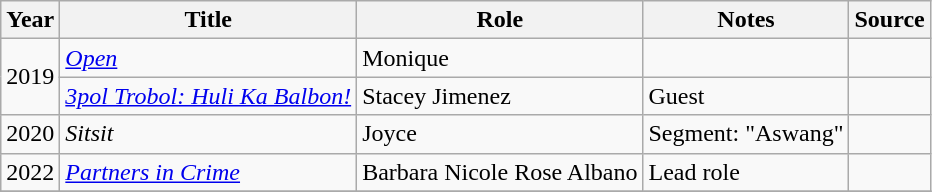<table class="wikitable sortable" >
<tr>
<th>Year</th>
<th>Title</th>
<th>Role</th>
<th class="unsortable">Notes </th>
<th class="unsortable">Source </th>
</tr>
<tr>
<td rowspan="2">2019</td>
<td><em><a href='#'>Open</a></em></td>
<td>Monique</td>
<td></td>
<td></td>
</tr>
<tr>
<td><em><a href='#'>3pol Trobol: Huli Ka Balbon!</a></em></td>
<td>Stacey Jimenez</td>
<td>Guest</td>
<td></td>
</tr>
<tr>
<td>2020</td>
<td><em>Sitsit</em></td>
<td>Joyce</td>
<td>Segment: "Aswang"</td>
<td></td>
</tr>
<tr>
<td>2022</td>
<td><em><a href='#'>Partners in Crime</a></em></td>
<td>Barbara Nicole Rose Albano</td>
<td>Lead role</td>
<td></td>
</tr>
<tr>
</tr>
</table>
